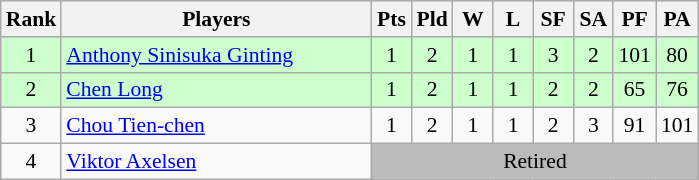<table class="wikitable" style="font-size:90%; text-align:center">
<tr>
<th width="20">Rank</th>
<th width="200">Players</th>
<th width="20">Pts</th>
<th width="20">Pld</th>
<th width="20">W</th>
<th width="20">L</th>
<th width="20">SF</th>
<th width="20">SA</th>
<th width="20">PF</th>
<th width="20">PA</th>
</tr>
<tr bgcolor="#ccffcc">
<td>1</td>
<td align="left"> <a href='#'>Anthony Sinisuka Ginting</a></td>
<td>1</td>
<td>2</td>
<td>1</td>
<td>1</td>
<td>3</td>
<td>2</td>
<td>101</td>
<td>80</td>
</tr>
<tr bgcolor="#ccffcc">
<td>2</td>
<td align="left"> <a href='#'>Chen Long</a></td>
<td>1</td>
<td>2</td>
<td>1</td>
<td>1</td>
<td>2</td>
<td>2</td>
<td>65</td>
<td>76</td>
</tr>
<tr bgcolor="">
<td>3</td>
<td align="left"> <a href='#'>Chou Tien-chen</a></td>
<td>1</td>
<td>2</td>
<td>1</td>
<td>1</td>
<td>2</td>
<td>3</td>
<td>91</td>
<td>101</td>
</tr>
<tr bgcolor="">
<td>4</td>
<td align="left"> <a href='#'>Viktor Axelsen</a></td>
<td bgcolor="#bbbbbb"colspan="8">Retired</td>
</tr>
</table>
